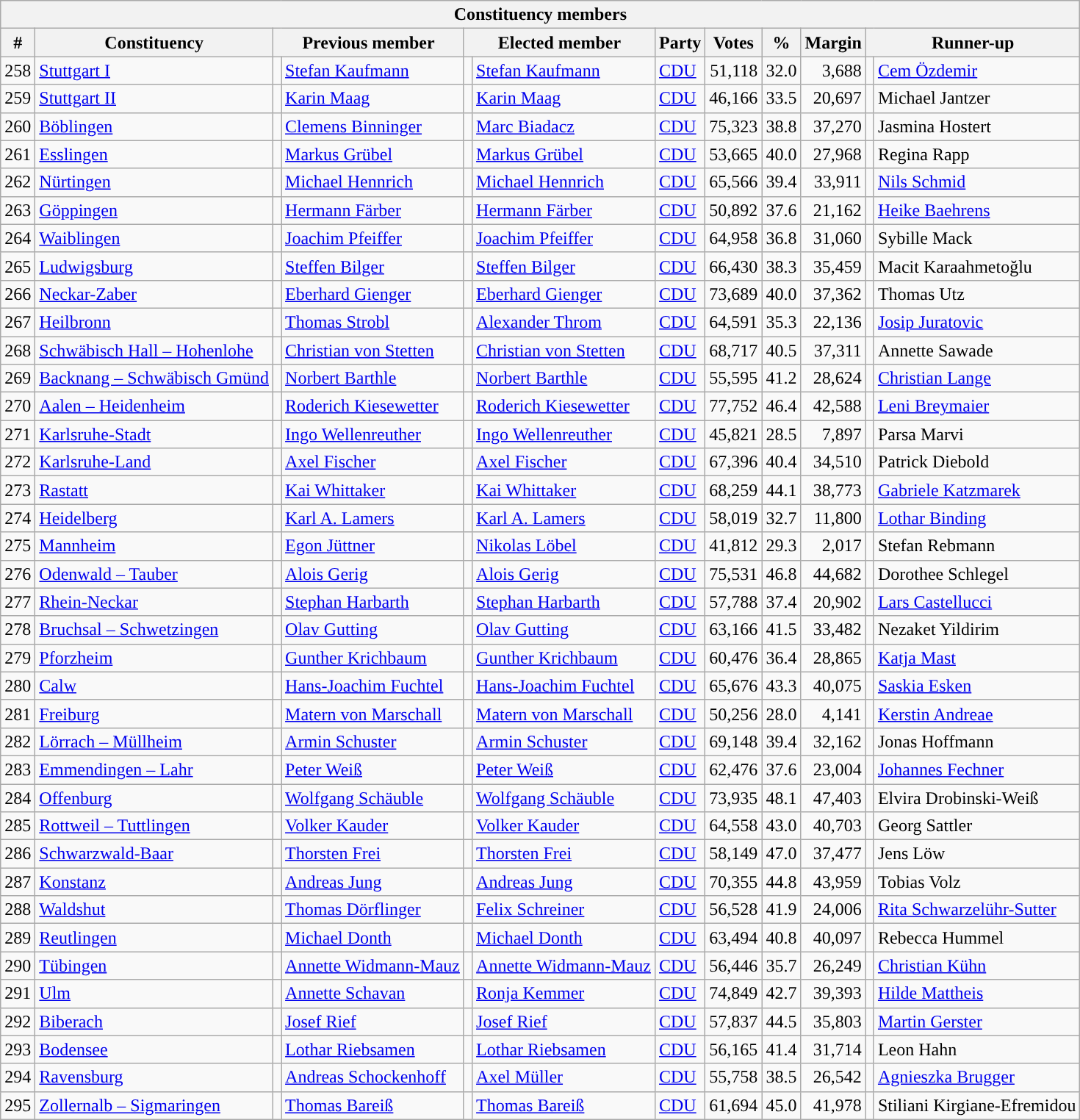<table class="wikitable sortable" style="text-align:right">
<tr>
<th colspan="12">Constituency members</th>
</tr>
<tr>
<th>#</th>
<th>Constituency</th>
<th colspan="2">Previous member</th>
<th colspan="2">Elected member</th>
<th>Party</th>
<th>Votes</th>
<th>%</th>
<th>Margin</th>
<th colspan="2">Runner-up</th>
</tr>
<tr>
<td>258</td>
<td align=left><a href='#'>Stuttgart I</a></td>
<td bgcolor=></td>
<td align=left><a href='#'>Stefan Kaufmann</a></td>
<td bgcolor=></td>
<td align=left><a href='#'>Stefan Kaufmann</a></td>
<td align=left><a href='#'>CDU</a></td>
<td>51,118</td>
<td>32.0</td>
<td>3,688</td>
<td bgcolor=></td>
<td align=left><a href='#'>Cem Özdemir</a></td>
</tr>
<tr>
<td>259</td>
<td align=left><a href='#'>Stuttgart II</a></td>
<td bgcolor=></td>
<td align=left><a href='#'>Karin Maag</a></td>
<td bgcolor=></td>
<td align=left><a href='#'>Karin Maag</a></td>
<td align=left><a href='#'>CDU</a></td>
<td>46,166</td>
<td>33.5</td>
<td>20,697</td>
<td bgcolor=></td>
<td align=left>Michael Jantzer</td>
</tr>
<tr>
<td>260</td>
<td align=left><a href='#'>Böblingen</a></td>
<td bgcolor=></td>
<td align=left><a href='#'>Clemens Binninger</a></td>
<td bgcolor=></td>
<td align=left><a href='#'>Marc Biadacz</a></td>
<td align=left><a href='#'>CDU</a></td>
<td>75,323</td>
<td>38.8</td>
<td>37,270</td>
<td bgcolor=></td>
<td align=left>Jasmina Hostert</td>
</tr>
<tr>
<td>261</td>
<td align=left><a href='#'>Esslingen</a></td>
<td bgcolor=></td>
<td align=left><a href='#'>Markus Grübel</a></td>
<td bgcolor=></td>
<td align=left><a href='#'>Markus Grübel</a></td>
<td align=left><a href='#'>CDU</a></td>
<td>53,665</td>
<td>40.0</td>
<td>27,968</td>
<td bgcolor=></td>
<td align=left>Regina Rapp</td>
</tr>
<tr>
<td>262</td>
<td align=left><a href='#'>Nürtingen</a></td>
<td bgcolor=></td>
<td align=left><a href='#'>Michael Hennrich</a></td>
<td bgcolor=></td>
<td align=left><a href='#'>Michael Hennrich</a></td>
<td align=left><a href='#'>CDU</a></td>
<td>65,566</td>
<td>39.4</td>
<td>33,911</td>
<td bgcolor=></td>
<td align=left><a href='#'>Nils Schmid</a></td>
</tr>
<tr>
<td>263</td>
<td align=left><a href='#'>Göppingen</a></td>
<td bgcolor=></td>
<td align=left><a href='#'>Hermann Färber</a></td>
<td bgcolor=></td>
<td align=left><a href='#'>Hermann Färber</a></td>
<td align=left><a href='#'>CDU</a></td>
<td>50,892</td>
<td>37.6</td>
<td>21,162</td>
<td bgcolor=></td>
<td align=left><a href='#'>Heike Baehrens</a></td>
</tr>
<tr>
<td>264</td>
<td align=left><a href='#'>Waiblingen</a></td>
<td bgcolor=></td>
<td align=left><a href='#'>Joachim Pfeiffer</a></td>
<td bgcolor=></td>
<td align=left><a href='#'>Joachim Pfeiffer</a></td>
<td align=left><a href='#'>CDU</a></td>
<td>64,958</td>
<td>36.8</td>
<td>31,060</td>
<td bgcolor=></td>
<td align=left>Sybille Mack</td>
</tr>
<tr>
<td>265</td>
<td align=left><a href='#'>Ludwigsburg</a></td>
<td bgcolor=></td>
<td align=left><a href='#'>Steffen Bilger</a></td>
<td bgcolor=></td>
<td align=left><a href='#'>Steffen Bilger</a></td>
<td align=left><a href='#'>CDU</a></td>
<td>66,430</td>
<td>38.3</td>
<td>35,459</td>
<td bgcolor=></td>
<td align=left>Macit Karaahmetoğlu</td>
</tr>
<tr>
<td>266</td>
<td align=left><a href='#'>Neckar-Zaber</a></td>
<td bgcolor=></td>
<td align=left><a href='#'>Eberhard Gienger</a></td>
<td bgcolor=></td>
<td align=left><a href='#'>Eberhard Gienger</a></td>
<td align=left><a href='#'>CDU</a></td>
<td>73,689</td>
<td>40.0</td>
<td>37,362</td>
<td bgcolor=></td>
<td align=left>Thomas Utz</td>
</tr>
<tr>
<td>267</td>
<td align=left><a href='#'>Heilbronn</a></td>
<td bgcolor=></td>
<td align=left><a href='#'>Thomas Strobl</a></td>
<td bgcolor=></td>
<td align=left><a href='#'>Alexander Throm</a></td>
<td align=left><a href='#'>CDU</a></td>
<td>64,591</td>
<td>35.3</td>
<td>22,136</td>
<td bgcolor=></td>
<td align=left><a href='#'>Josip Juratovic</a></td>
</tr>
<tr>
<td>268</td>
<td align=left><a href='#'>Schwäbisch Hall – Hohenlohe</a></td>
<td bgcolor=></td>
<td align=left><a href='#'>Christian von Stetten</a></td>
<td bgcolor=></td>
<td align=left><a href='#'>Christian von Stetten</a></td>
<td align=left><a href='#'>CDU</a></td>
<td>68,717</td>
<td>40.5</td>
<td>37,311</td>
<td bgcolor=></td>
<td align=left>Annette Sawade</td>
</tr>
<tr>
<td>269</td>
<td align=left><a href='#'>Backnang – Schwäbisch Gmünd</a></td>
<td bgcolor=></td>
<td align=left><a href='#'>Norbert Barthle</a></td>
<td bgcolor=></td>
<td align=left><a href='#'>Norbert Barthle</a></td>
<td align=left><a href='#'>CDU</a></td>
<td>55,595</td>
<td>41.2</td>
<td>28,624</td>
<td bgcolor=></td>
<td align=left><a href='#'>Christian Lange</a></td>
</tr>
<tr>
<td>270</td>
<td align=left><a href='#'>Aalen – Heidenheim</a></td>
<td bgcolor=></td>
<td align=left><a href='#'>Roderich Kiesewetter</a></td>
<td bgcolor=></td>
<td align=left><a href='#'>Roderich Kiesewetter</a></td>
<td align=left><a href='#'>CDU</a></td>
<td>77,752</td>
<td>46.4</td>
<td>42,588</td>
<td bgcolor=></td>
<td align=left><a href='#'>Leni Breymaier</a></td>
</tr>
<tr>
<td>271</td>
<td align=left><a href='#'>Karlsruhe-Stadt</a></td>
<td bgcolor=></td>
<td align=left><a href='#'>Ingo Wellenreuther</a></td>
<td bgcolor=></td>
<td align=left><a href='#'>Ingo Wellenreuther</a></td>
<td align=left><a href='#'>CDU</a></td>
<td>45,821</td>
<td>28.5</td>
<td>7,897</td>
<td bgcolor=></td>
<td align=left>Parsa Marvi</td>
</tr>
<tr>
<td>272</td>
<td align=left><a href='#'>Karlsruhe-Land</a></td>
<td bgcolor=></td>
<td align=left><a href='#'>Axel Fischer</a></td>
<td bgcolor=></td>
<td align=left><a href='#'>Axel Fischer</a></td>
<td align=left><a href='#'>CDU</a></td>
<td>67,396</td>
<td>40.4</td>
<td>34,510</td>
<td bgcolor=></td>
<td align=left>Patrick Diebold</td>
</tr>
<tr>
<td>273</td>
<td align=left><a href='#'>Rastatt</a></td>
<td bgcolor=></td>
<td align=left><a href='#'>Kai Whittaker</a></td>
<td bgcolor=></td>
<td align=left><a href='#'>Kai Whittaker</a></td>
<td align=left><a href='#'>CDU</a></td>
<td>68,259</td>
<td>44.1</td>
<td>38,773</td>
<td bgcolor=></td>
<td align=left><a href='#'>Gabriele Katzmarek</a></td>
</tr>
<tr>
<td>274</td>
<td align=left><a href='#'>Heidelberg</a></td>
<td bgcolor=></td>
<td align=left><a href='#'>Karl A. Lamers</a></td>
<td bgcolor=></td>
<td align=left><a href='#'>Karl A. Lamers</a></td>
<td align=left><a href='#'>CDU</a></td>
<td>58,019</td>
<td>32.7</td>
<td>11,800</td>
<td bgcolor=></td>
<td align=left><a href='#'>Lothar Binding</a></td>
</tr>
<tr>
<td>275</td>
<td align=left><a href='#'>Mannheim</a></td>
<td bgcolor=></td>
<td align=left><a href='#'>Egon Jüttner</a></td>
<td></td>
<td align=left><a href='#'>Nikolas Löbel</a></td>
<td align=left><a href='#'>CDU</a></td>
<td>41,812</td>
<td>29.3</td>
<td>2,017</td>
<td bgcolor=></td>
<td align=left>Stefan Rebmann</td>
</tr>
<tr>
<td>276</td>
<td align=left><a href='#'>Odenwald – Tauber</a></td>
<td bgcolor=></td>
<td align=left><a href='#'>Alois Gerig</a></td>
<td bgcolor=></td>
<td align=left><a href='#'>Alois Gerig</a></td>
<td align=left><a href='#'>CDU</a></td>
<td>75,531</td>
<td>46.8</td>
<td>44,682</td>
<td bgcolor=></td>
<td align=left>Dorothee Schlegel</td>
</tr>
<tr>
<td>277</td>
<td align=left><a href='#'>Rhein-Neckar</a></td>
<td bgcolor=></td>
<td align=left><a href='#'>Stephan Harbarth</a></td>
<td bgcolor=></td>
<td align=left><a href='#'>Stephan Harbarth</a></td>
<td align=left><a href='#'>CDU</a></td>
<td>57,788</td>
<td>37.4</td>
<td>20,902</td>
<td bgcolor=></td>
<td align=left><a href='#'>Lars Castellucci</a></td>
</tr>
<tr>
<td>278</td>
<td align=left><a href='#'>Bruchsal – Schwetzingen</a></td>
<td bgcolor=></td>
<td align=left><a href='#'>Olav Gutting</a></td>
<td bgcolor=></td>
<td align=left><a href='#'>Olav Gutting</a></td>
<td align=left><a href='#'>CDU</a></td>
<td>63,166</td>
<td>41.5</td>
<td>33,482</td>
<td bgcolor=></td>
<td align=left>Nezaket Yildirim</td>
</tr>
<tr>
<td>279</td>
<td align=left><a href='#'>Pforzheim</a></td>
<td bgcolor=></td>
<td align=left><a href='#'>Gunther Krichbaum</a></td>
<td bgcolor=></td>
<td align=left><a href='#'>Gunther Krichbaum</a></td>
<td align=left><a href='#'>CDU</a></td>
<td>60,476</td>
<td>36.4</td>
<td>28,865</td>
<td bgcolor=></td>
<td align=left><a href='#'>Katja Mast</a></td>
</tr>
<tr>
<td>280</td>
<td align=left><a href='#'>Calw</a></td>
<td bgcolor=></td>
<td align=left><a href='#'>Hans-Joachim Fuchtel</a></td>
<td bgcolor=></td>
<td align=left><a href='#'>Hans-Joachim Fuchtel</a></td>
<td align=left><a href='#'>CDU</a></td>
<td>65,676</td>
<td>43.3</td>
<td>40,075</td>
<td bgcolor=></td>
<td align=left><a href='#'>Saskia Esken</a></td>
</tr>
<tr>
<td>281</td>
<td align=left><a href='#'>Freiburg</a></td>
<td bgcolor=></td>
<td align=left><a href='#'>Matern von Marschall</a></td>
<td bgcolor=></td>
<td align=left><a href='#'>Matern von Marschall</a></td>
<td align=left><a href='#'>CDU</a></td>
<td>50,256</td>
<td>28.0</td>
<td>4,141</td>
<td bgcolor=></td>
<td align=left><a href='#'>Kerstin Andreae</a></td>
</tr>
<tr>
<td>282</td>
<td align=left><a href='#'>Lörrach – Müllheim</a></td>
<td bgcolor=></td>
<td align=left><a href='#'>Armin Schuster</a></td>
<td bgcolor=></td>
<td align=left><a href='#'>Armin Schuster</a></td>
<td align=left><a href='#'>CDU</a></td>
<td>69,148</td>
<td>39.4</td>
<td>32,162</td>
<td bgcolor=></td>
<td align=left>Jonas Hoffmann</td>
</tr>
<tr>
<td>283</td>
<td align=left><a href='#'>Emmendingen – Lahr</a></td>
<td bgcolor=></td>
<td align=left><a href='#'>Peter Weiß</a></td>
<td bgcolor=></td>
<td align=left><a href='#'>Peter Weiß</a></td>
<td align=left><a href='#'>CDU</a></td>
<td>62,476</td>
<td>37.6</td>
<td>23,004</td>
<td bgcolor=></td>
<td align=left><a href='#'>Johannes Fechner</a></td>
</tr>
<tr>
<td>284</td>
<td align=left><a href='#'>Offenburg</a></td>
<td bgcolor=></td>
<td align=left><a href='#'>Wolfgang Schäuble</a></td>
<td bgcolor=></td>
<td align=left><a href='#'>Wolfgang Schäuble</a></td>
<td align=left><a href='#'>CDU</a></td>
<td>73,935</td>
<td>48.1</td>
<td>47,403</td>
<td bgcolor=></td>
<td align=left>Elvira Drobinski-Weiß</td>
</tr>
<tr>
<td>285</td>
<td align=left><a href='#'>Rottweil – Tuttlingen</a></td>
<td bgcolor=></td>
<td align=left><a href='#'>Volker Kauder</a></td>
<td bgcolor=></td>
<td align=left><a href='#'>Volker Kauder</a></td>
<td align=left><a href='#'>CDU</a></td>
<td>64,558</td>
<td>43.0</td>
<td>40,703</td>
<td bgcolor=></td>
<td align=left>Georg Sattler</td>
</tr>
<tr>
<td>286</td>
<td align=left><a href='#'>Schwarzwald-Baar</a></td>
<td bgcolor=></td>
<td align=left><a href='#'>Thorsten Frei</a></td>
<td bgcolor=></td>
<td align=left><a href='#'>Thorsten Frei</a></td>
<td align=left><a href='#'>CDU</a></td>
<td>58,149</td>
<td>47.0</td>
<td>37,477</td>
<td bgcolor=></td>
<td align=left>Jens Löw</td>
</tr>
<tr>
<td>287</td>
<td align=left><a href='#'>Konstanz</a></td>
<td bgcolor=></td>
<td align=left><a href='#'>Andreas Jung</a></td>
<td bgcolor=></td>
<td align=left><a href='#'>Andreas Jung</a></td>
<td align=left><a href='#'>CDU</a></td>
<td>70,355</td>
<td>44.8</td>
<td>43,959</td>
<td bgcolor=></td>
<td align=left>Tobias Volz</td>
</tr>
<tr>
<td>288</td>
<td align=left><a href='#'>Waldshut</a></td>
<td bgcolor=></td>
<td align=left><a href='#'>Thomas Dörflinger</a></td>
<td></td>
<td align=left><a href='#'>Felix Schreiner</a></td>
<td align=left><a href='#'>CDU</a></td>
<td>56,528</td>
<td>41.9</td>
<td>24,006</td>
<td bgcolor=></td>
<td align=left><a href='#'>Rita Schwarzelühr-Sutter</a></td>
</tr>
<tr>
<td>289</td>
<td align=left><a href='#'>Reutlingen</a></td>
<td bgcolor=></td>
<td align=left><a href='#'>Michael Donth</a></td>
<td bgcolor=></td>
<td align=left><a href='#'>Michael Donth</a></td>
<td align=left><a href='#'>CDU</a></td>
<td>63,494</td>
<td>40.8</td>
<td>40,097</td>
<td bgcolor=></td>
<td align=left>Rebecca Hummel</td>
</tr>
<tr>
<td>290</td>
<td align=left><a href='#'>Tübingen</a></td>
<td bgcolor=></td>
<td align=left><a href='#'>Annette Widmann-Mauz</a></td>
<td bgcolor=></td>
<td align=left><a href='#'>Annette Widmann-Mauz</a></td>
<td align=left><a href='#'>CDU</a></td>
<td>56,446</td>
<td>35.7</td>
<td>26,249</td>
<td bgcolor=></td>
<td align=left><a href='#'>Christian Kühn</a></td>
</tr>
<tr>
<td>291</td>
<td align=left><a href='#'>Ulm</a></td>
<td bgcolor=></td>
<td align=left><a href='#'>Annette Schavan</a></td>
<td bgcolor=></td>
<td align=left><a href='#'>Ronja Kemmer</a></td>
<td align=left><a href='#'>CDU</a></td>
<td>74,849</td>
<td>42.7</td>
<td>39,393</td>
<td bgcolor=></td>
<td align=left><a href='#'>Hilde Mattheis</a></td>
</tr>
<tr>
<td>292</td>
<td align=left><a href='#'>Biberach</a></td>
<td bgcolor=></td>
<td align=left><a href='#'>Josef Rief</a></td>
<td bgcolor=></td>
<td align=left><a href='#'>Josef Rief</a></td>
<td align=left><a href='#'>CDU</a></td>
<td>57,837</td>
<td>44.5</td>
<td>35,803</td>
<td bgcolor=></td>
<td align=left><a href='#'>Martin Gerster</a></td>
</tr>
<tr>
<td>293</td>
<td align=left><a href='#'>Bodensee</a></td>
<td bgcolor=></td>
<td align=left><a href='#'>Lothar Riebsamen</a></td>
<td bgcolor=></td>
<td align=left><a href='#'>Lothar Riebsamen</a></td>
<td align=left><a href='#'>CDU</a></td>
<td>56,165</td>
<td>41.4</td>
<td>31,714</td>
<td bgcolor=></td>
<td align=left>Leon Hahn</td>
</tr>
<tr>
<td>294</td>
<td align=left><a href='#'>Ravensburg</a></td>
<td bgcolor=></td>
<td align=left><a href='#'>Andreas Schockenhoff</a></td>
<td bgcolor=></td>
<td align=left><a href='#'>Axel Müller</a></td>
<td align=left><a href='#'>CDU</a></td>
<td>55,758</td>
<td>38.5</td>
<td>26,542</td>
<td bgcolor=></td>
<td align=left><a href='#'>Agnieszka Brugger</a></td>
</tr>
<tr>
<td>295</td>
<td align=left><a href='#'>Zollernalb – Sigmaringen</a></td>
<td bgcolor=></td>
<td align=left><a href='#'>Thomas Bareiß</a></td>
<td bgcolor=></td>
<td align=left><a href='#'>Thomas Bareiß</a></td>
<td align=left><a href='#'>CDU</a></td>
<td>61,694</td>
<td>45.0</td>
<td>41,978</td>
<td bgcolor=></td>
<td align=left>Stiliani Kirgiane-Efremidou</td>
</tr>
</table>
